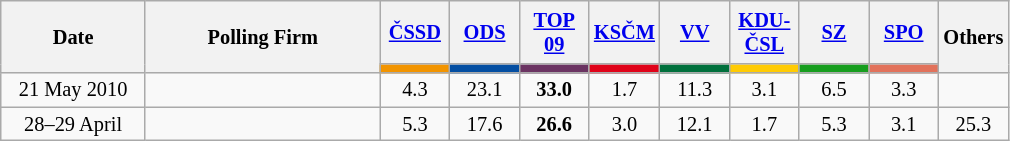<table class="wikitable" style="text-align:center; font-size:85%; line-height:16px;">
<tr style="height:42px;">
<th style="width:90px;" rowspan="2">Date</th>
<th style="width:150px;" rowspan="2">Polling Firm</th>
<th><a href='#'><span>ČSSD</span></a></th>
<th><a href='#'><span>ODS</span></a></th>
<th><a href='#'><span>TOP 09</span></a></th>
<th><a href='#'><span>KSČM</span></a></th>
<th><a href='#'><span>VV</span></a></th>
<th><a href='#'><span>KDU-ČSL</span></a></th>
<th><a href='#'><span>SZ</span></a></th>
<th><a href='#'><span>SPO</span></a></th>
<th style="width:40px;" rowspan="2">Others</th>
</tr>
<tr>
<th style="color:inherit;background:#F29400; width:40px;"></th>
<th style="color:inherit;background:#034EA2; width:40px;"></th>
<th style="color:inherit;background:#6b3362; width:40px;"></th>
<th style="color:inherit;background:#E00219; width:40px;"></th>
<th style="color:inherit;background:#00703C; width:40px;"></th>
<th style="color:inherit;background:#FFCB03; width:40px;"></th>
<th style="color:inherit;background:#179E1E; width:40px;"></th>
<th style="color:inherit;background:#E2725B; width:40px;"></th>
</tr>
<tr>
<td>21 May 2010</td>
<td></td>
<td>4.3</td>
<td>23.1</td>
<td><strong>33.0</strong></td>
<td>1.7</td>
<td>11.3</td>
<td>3.1</td>
<td>6.5</td>
<td>3.3</td>
<td></td>
</tr>
<tr>
<td>28–29 April</td>
<td></td>
<td>5.3</td>
<td>17.6</td>
<td><strong>26.6</strong></td>
<td>3.0</td>
<td>12.1</td>
<td>1.7</td>
<td>5.3</td>
<td>3.1</td>
<td>25.3</td>
</tr>
</table>
